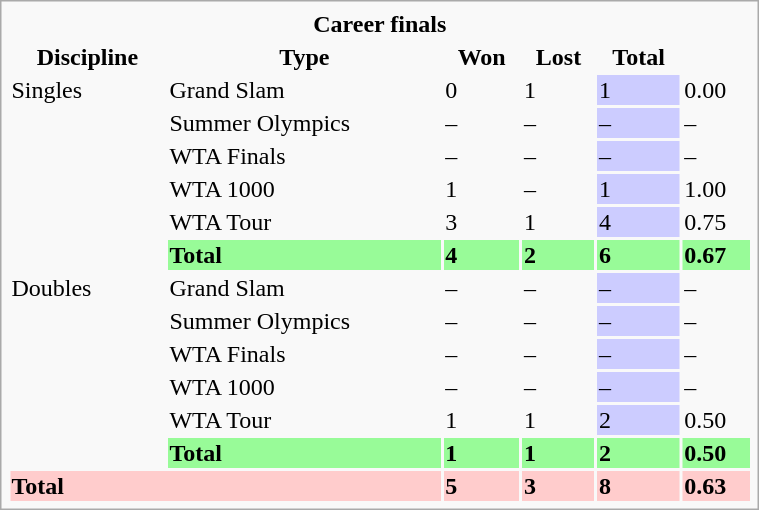<table class="infobox vcard vevent nowrap" width="40%">
<tr>
<th colspan="7">Career finals</th>
</tr>
<tr>
<th>Discipline</th>
<th>Type</th>
<th>Won</th>
<th>Lost</th>
<th>Total</th>
<th></th>
</tr>
<tr>
<td rowspan="6">Singles</td>
<td>Grand Slam</td>
<td>0</td>
<td>1</td>
<td bgcolor="CCCCFF">1</td>
<td>0.00</td>
</tr>
<tr>
<td>Summer Olympics</td>
<td>–</td>
<td>–</td>
<td bgcolor="CCCCFF">–</td>
<td>–</td>
</tr>
<tr>
<td>WTA Finals</td>
<td>–</td>
<td>–</td>
<td bgcolor="CCCCFF">–</td>
<td>–</td>
</tr>
<tr>
<td>WTA 1000</td>
<td>1</td>
<td>–</td>
<td bgcolor="CCCCFF">1</td>
<td>1.00</td>
</tr>
<tr>
<td>WTA Tour</td>
<td>3</td>
<td>1</td>
<td bgcolor="CCCCFF">4</td>
<td>0.75</td>
</tr>
<tr bgcolor="98FB98">
<td><strong>Total</strong></td>
<td><strong>4</strong></td>
<td><strong>2</strong></td>
<td><strong>6</strong></td>
<td><strong>0.67</strong></td>
</tr>
<tr>
<td rowspan="6">Doubles</td>
<td>Grand Slam</td>
<td>–</td>
<td>–</td>
<td bgcolor="CCCCFF">–</td>
<td>–</td>
</tr>
<tr>
<td>Summer Olympics</td>
<td>–</td>
<td>–</td>
<td bgcolor="CCCCFF">–</td>
<td>–</td>
</tr>
<tr>
<td>WTA Finals</td>
<td>–</td>
<td>–</td>
<td bgcolor="CCCCFF">–</td>
<td>–</td>
</tr>
<tr>
<td>WTA 1000</td>
<td>–</td>
<td>–</td>
<td bgcolor="CCCCFF">–</td>
<td>–</td>
</tr>
<tr>
<td>WTA Tour</td>
<td>1</td>
<td>1</td>
<td bgcolor="CCCCFF">2</td>
<td>0.50</td>
</tr>
<tr bgcolor="98FB98">
<td><strong>Total</strong></td>
<td><strong>1</strong></td>
<td><strong>1</strong></td>
<td><strong>2</strong></td>
<td><strong>0.50</strong></td>
</tr>
<tr bgcolor="FFCCCC">
<td colspan="2"><strong>Total</strong></td>
<td><strong>5</strong></td>
<td><strong>3</strong></td>
<td><strong>8</strong></td>
<td><strong>0.63</strong></td>
</tr>
</table>
